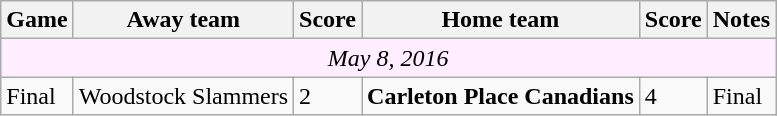<table class="wikitable">
<tr>
<th>Game</th>
<th>Away team</th>
<th>Score</th>
<th>Home team</th>
<th>Score</th>
<th>Notes</th>
</tr>
<tr style="text-align:center; background:#fef;">
<td colspan="11"><em>May 8, 2016</em></td>
</tr>
<tr>
<td>Final</td>
<td>Woodstock Slammers</td>
<td>2</td>
<td><strong>Carleton Place Canadians</strong></td>
<td>4</td>
<td>Final</td>
</tr>
</table>
